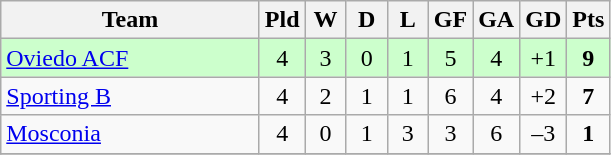<table class="wikitable" style="text-align: center;">
<tr>
<th width=165>Team</th>
<th width=20>Pld</th>
<th width=20>W</th>
<th width=20>D</th>
<th width=20>L</th>
<th width=20>GF</th>
<th width=20>GA</th>
<th width=20>GD</th>
<th width=20>Pts</th>
</tr>
<tr bgcolor=#ccffcc>
<td align=left><a href='#'>Oviedo ACF</a></td>
<td>4</td>
<td>3</td>
<td>0</td>
<td>1</td>
<td>5</td>
<td>4</td>
<td>+1</td>
<td><strong>9</strong></td>
</tr>
<tr>
<td align=left><a href='#'>Sporting B</a></td>
<td>4</td>
<td>2</td>
<td>1</td>
<td>1</td>
<td>6</td>
<td>4</td>
<td>+2</td>
<td><strong>7</strong></td>
</tr>
<tr>
<td align=left><a href='#'>Mosconia</a></td>
<td>4</td>
<td>0</td>
<td>1</td>
<td>3</td>
<td>3</td>
<td>6</td>
<td>–3</td>
<td><strong>1</strong></td>
</tr>
<tr>
</tr>
</table>
